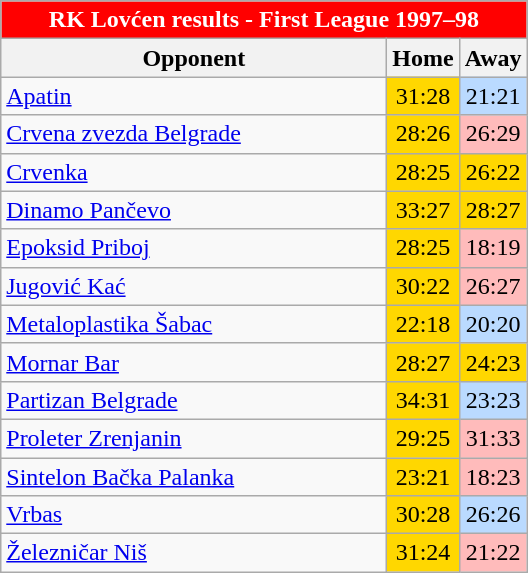<table class="wikitable" style="text-align:center">
<tr>
<th colspan=10 style="background:red;color:white;">RK Lovćen results - First League 1997–98</th>
</tr>
<tr>
<th width=250>Opponent</th>
<th>Home</th>
<th>Away</th>
</tr>
<tr>
<td align=left><a href='#'>Apatin</a></td>
<td style="background:gold">31:28</td>
<td style="background:#badaff">21:21</td>
</tr>
<tr>
<td align=left><a href='#'>Crvena zvezda Belgrade</a></td>
<td style="background:gold">28:26</td>
<td style="background:#ffbbbb;">26:29</td>
</tr>
<tr>
<td align=left><a href='#'>Crvenka</a></td>
<td style="background:gold">28:25</td>
<td style="background:gold">26:22</td>
</tr>
<tr>
<td align=left><a href='#'>Dinamo Pančevo</a></td>
<td style="background:gold">33:27</td>
<td style="background:gold">28:27</td>
</tr>
<tr>
<td align=left><a href='#'>Epoksid Priboj</a></td>
<td style="background:gold">28:25</td>
<td style="background:#ffbbbb;">18:19</td>
</tr>
<tr>
<td align=left><a href='#'>Jugović Kać</a></td>
<td style="background:gold">30:22</td>
<td style="background:#ffbbbb;">26:27</td>
</tr>
<tr>
<td align=left><a href='#'>Metaloplastika Šabac</a></td>
<td style="background:gold">22:18</td>
<td style="background:#badaff">20:20</td>
</tr>
<tr>
<td align=left><a href='#'>Mornar Bar</a></td>
<td style="background:gold">28:27</td>
<td style="background:gold">24:23</td>
</tr>
<tr>
<td align=left><a href='#'>Partizan Belgrade</a></td>
<td style="background:gold">34:31</td>
<td style="background:#badaff">23:23</td>
</tr>
<tr>
<td align=left><a href='#'>Proleter Zrenjanin</a></td>
<td style="background:gold">29:25</td>
<td style="background:#ffbbbb;">31:33</td>
</tr>
<tr>
<td align=left><a href='#'>Sintelon Bačka Palanka</a></td>
<td style="background:gold">23:21</td>
<td style="background:#ffbbbb;">18:23</td>
</tr>
<tr>
<td align=left><a href='#'>Vrbas</a></td>
<td style="background:gold">30:28</td>
<td style="background:#badaff">26:26</td>
</tr>
<tr>
<td align=left><a href='#'>Železničar Niš</a></td>
<td style="background:gold">31:24</td>
<td style="background:#ffbbbb;">21:22</td>
</tr>
</table>
